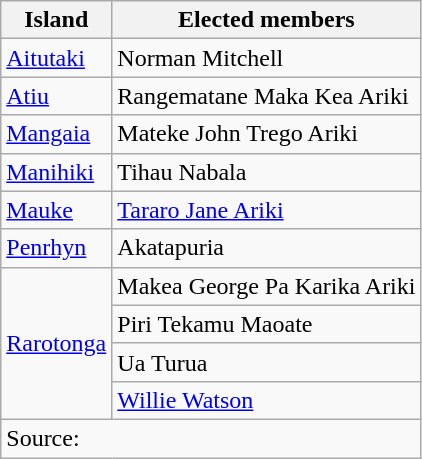<table class=wikitable>
<tr>
<th>Island</th>
<th>Elected members</th>
</tr>
<tr>
<td><a href='#'>Aitutaki</a></td>
<td>Norman Mitchell</td>
</tr>
<tr>
<td><a href='#'>Atiu</a></td>
<td>Rangematane Maka Kea Ariki</td>
</tr>
<tr>
<td><a href='#'>Mangaia</a></td>
<td>Mateke John Trego Ariki</td>
</tr>
<tr>
<td><a href='#'>Manihiki</a></td>
<td>Tihau Nabala</td>
</tr>
<tr>
<td><a href='#'>Mauke</a></td>
<td><a href='#'>Tararo Jane Ariki</a></td>
</tr>
<tr>
<td><a href='#'>Penrhyn</a></td>
<td>Akatapuria</td>
</tr>
<tr>
<td rowspan=4><a href='#'>Rarotonga</a></td>
<td>Makea George Pa Karika Ariki</td>
</tr>
<tr>
<td>Piri Tekamu Maoate</td>
</tr>
<tr>
<td>Ua Turua</td>
</tr>
<tr>
<td><a href='#'>Willie Watson</a></td>
</tr>
<tr>
<td colspan=2>Source: </td>
</tr>
</table>
